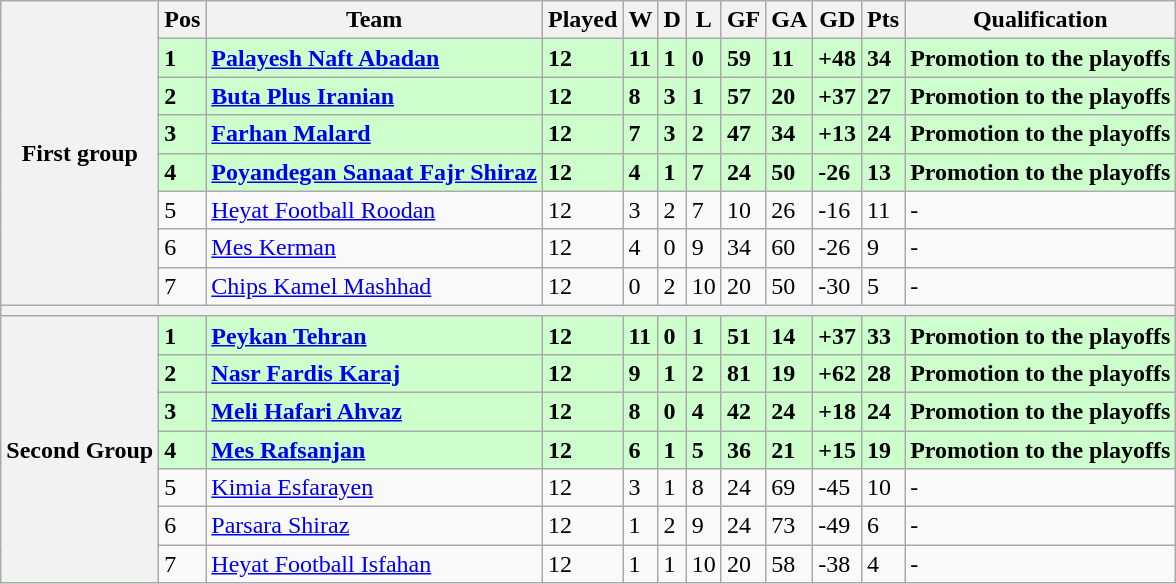<table class="wikitable">
<tr>
<th rowspan="8">First group</th>
<th>Pos</th>
<th>Team</th>
<th>Played</th>
<th>W</th>
<th>D</th>
<th>L</th>
<th>GF</th>
<th>GA</th>
<th>GD</th>
<th>Pts</th>
<th>Qualification</th>
</tr>
<tr bgcolor="ccffcc">
<td><strong>1</strong></td>
<td><a href='#'><strong>Palayesh Naft Abadan</strong></a></td>
<td><strong>12</strong></td>
<td><strong>11</strong></td>
<td><strong>1</strong></td>
<td><strong>0</strong></td>
<td><strong>59</strong></td>
<td><strong>11</strong></td>
<td><strong>+48</strong></td>
<td><strong>34</strong></td>
<td><strong>Promotion to the playoffs</strong></td>
</tr>
<tr bgcolor="ccffcc">
<td><strong>2</strong></td>
<td><a href='#'><strong>Buta Plus Iranian</strong></a></td>
<td><strong>12</strong></td>
<td><strong>8</strong></td>
<td><strong>3</strong></td>
<td><strong>1</strong></td>
<td><strong>57</strong></td>
<td><strong>20</strong></td>
<td><strong>+37</strong></td>
<td><strong>27</strong></td>
<td><strong>Promotion to the playoffs</strong></td>
</tr>
<tr bgcolor="ccffcc">
<td><strong>3</strong></td>
<td><a href='#'><strong>Farhan Malard</strong></a></td>
<td><strong>12</strong></td>
<td><strong>7</strong></td>
<td><strong>3</strong></td>
<td><strong>2</strong></td>
<td><strong>47</strong></td>
<td><strong>34</strong></td>
<td><strong>+13</strong></td>
<td><strong>24</strong></td>
<td><strong>Promotion to the playoffs</strong></td>
</tr>
<tr bgcolor="ccffcc">
<td><strong>4</strong></td>
<td><a href='#'><strong>Poyandegan Sanaat Fajr Shiraz</strong></a></td>
<td><strong>12</strong></td>
<td><strong>4</strong></td>
<td><strong>1</strong></td>
<td><strong>7</strong></td>
<td><strong>24</strong></td>
<td><strong>50</strong></td>
<td><strong>-26</strong></td>
<td><strong>13</strong></td>
<td><strong>Promotion to the playoffs</strong></td>
</tr>
<tr>
<td>5</td>
<td><a href='#'>Heyat Football Roodan</a></td>
<td>12</td>
<td>3</td>
<td>2</td>
<td>7</td>
<td>10</td>
<td>26</td>
<td>-16</td>
<td>11</td>
<td>-</td>
</tr>
<tr>
<td>6</td>
<td><a href='#'>Mes Kerman</a></td>
<td>12</td>
<td>4</td>
<td>0</td>
<td>9</td>
<td>34</td>
<td>60</td>
<td>-26</td>
<td>9</td>
<td>-</td>
</tr>
<tr>
<td>7</td>
<td><a href='#'>Chips Kamel Mashhad</a></td>
<td>12</td>
<td>0</td>
<td>2</td>
<td>10</td>
<td>20</td>
<td>50</td>
<td>-30</td>
<td>5</td>
<td>-</td>
</tr>
<tr>
<th colspan="12"></th>
</tr>
<tr bgcolor="ccffcc">
<th rowspan="7">Second Group</th>
<td><strong>1</strong></td>
<td><a href='#'><strong>Peykan Tehran</strong></a></td>
<td><strong>12</strong></td>
<td><strong>11</strong></td>
<td><strong>0</strong></td>
<td><strong>1</strong></td>
<td><strong>51</strong></td>
<td><strong>14</strong></td>
<td><strong>+37</strong></td>
<td><strong>33</strong></td>
<td><strong>Promotion to the playoffs</strong></td>
</tr>
<tr bgcolor="ccffcc">
<td><strong>2</strong></td>
<td><a href='#'><strong>Nasr Fardis Karaj</strong></a></td>
<td><strong>12</strong></td>
<td><strong>9</strong></td>
<td><strong>1</strong></td>
<td><strong>2</strong></td>
<td><strong>81</strong></td>
<td><strong>19</strong></td>
<td><strong>+62</strong></td>
<td><strong>28</strong></td>
<td><strong>Promotion to the playoffs</strong></td>
</tr>
<tr bgcolor="ccffcc">
<td><strong>3</strong></td>
<td><a href='#'><strong>Meli Hafari Ahvaz</strong></a></td>
<td><strong>12</strong></td>
<td><strong>8</strong></td>
<td><strong>0</strong></td>
<td><strong>4</strong></td>
<td><strong>42</strong></td>
<td><strong>24</strong></td>
<td><strong>+18</strong></td>
<td><strong>24</strong></td>
<td><strong>Promotion to the playoffs</strong></td>
</tr>
<tr bgcolor="ccffcc">
<td><strong>4</strong></td>
<td><a href='#'><strong>Mes Rafsanjan</strong></a></td>
<td><strong>12</strong></td>
<td><strong>6</strong></td>
<td><strong>1</strong></td>
<td><strong>5</strong></td>
<td><strong>36</strong></td>
<td><strong>21</strong></td>
<td><strong>+15</strong></td>
<td><strong>19</strong></td>
<td><strong>Promotion to the playoffs</strong></td>
</tr>
<tr>
<td>5</td>
<td><a href='#'>Kimia Esfarayen</a></td>
<td>12</td>
<td>3</td>
<td>1</td>
<td>8</td>
<td>24</td>
<td>69</td>
<td>-45</td>
<td>10</td>
<td>-</td>
</tr>
<tr>
<td>6</td>
<td><a href='#'>Parsara Shiraz</a></td>
<td>12</td>
<td>1</td>
<td>2</td>
<td>9</td>
<td>24</td>
<td>73</td>
<td>-49</td>
<td>6</td>
<td>-</td>
</tr>
<tr>
<td>7</td>
<td><a href='#'>Heyat Football Isfahan</a></td>
<td>12</td>
<td>1</td>
<td>1</td>
<td>10</td>
<td>20</td>
<td>58</td>
<td>-38</td>
<td>4</td>
<td>-</td>
</tr>
</table>
